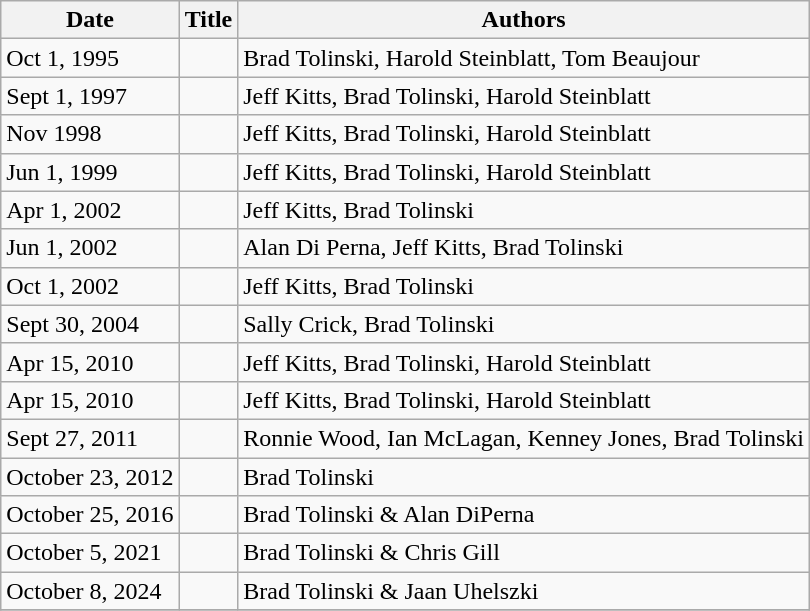<table class="wikitable">
<tr>
<th>Date</th>
<th>Title</th>
<th>Authors</th>
</tr>
<tr>
<td>Oct 1, 1995</td>
<td></td>
<td>Brad Tolinski, Harold Steinblatt, Tom Beaujour</td>
</tr>
<tr>
<td>Sept 1, 1997</td>
<td></td>
<td>Jeff Kitts, Brad Tolinski, Harold Steinblatt</td>
</tr>
<tr>
<td>Nov 1998</td>
<td></td>
<td>Jeff Kitts, Brad Tolinski, Harold Steinblatt</td>
</tr>
<tr>
<td>Jun 1, 1999</td>
<td></td>
<td>Jeff Kitts, Brad Tolinski, Harold Steinblatt</td>
</tr>
<tr>
<td>Apr 1, 2002</td>
<td></td>
<td>Jeff Kitts, Brad Tolinski</td>
</tr>
<tr>
<td>Jun 1, 2002</td>
<td></td>
<td>Alan Di Perna, Jeff Kitts, Brad Tolinski</td>
</tr>
<tr>
<td>Oct 1, 2002</td>
<td></td>
<td>Jeff Kitts, Brad Tolinski</td>
</tr>
<tr>
<td>Sept 30, 2004</td>
<td></td>
<td>Sally Crick, Brad Tolinski</td>
</tr>
<tr>
<td>Apr 15, 2010</td>
<td></td>
<td>Jeff Kitts, Brad Tolinski, Harold Steinblatt</td>
</tr>
<tr>
<td>Apr 15, 2010</td>
<td></td>
<td>Jeff Kitts, Brad Tolinski, Harold Steinblatt</td>
</tr>
<tr>
<td>Sept 27, 2011</td>
<td></td>
<td>Ronnie Wood, Ian McLagan, Kenney Jones, Brad Tolinski</td>
</tr>
<tr>
<td>October 23, 2012</td>
<td><em></em></td>
<td>Brad Tolinski</td>
</tr>
<tr>
<td>October 25, 2016</td>
<td><em></em></td>
<td>Brad Tolinski & Alan DiPerna</td>
</tr>
<tr>
<td>October 5, 2021</td>
<td><em></em></td>
<td>Brad Tolinski & Chris Gill</td>
</tr>
<tr>
<td>October 8, 2024</td>
<td><em></em></td>
<td>Brad Tolinski & Jaan Uhelszki</td>
</tr>
<tr>
</tr>
</table>
